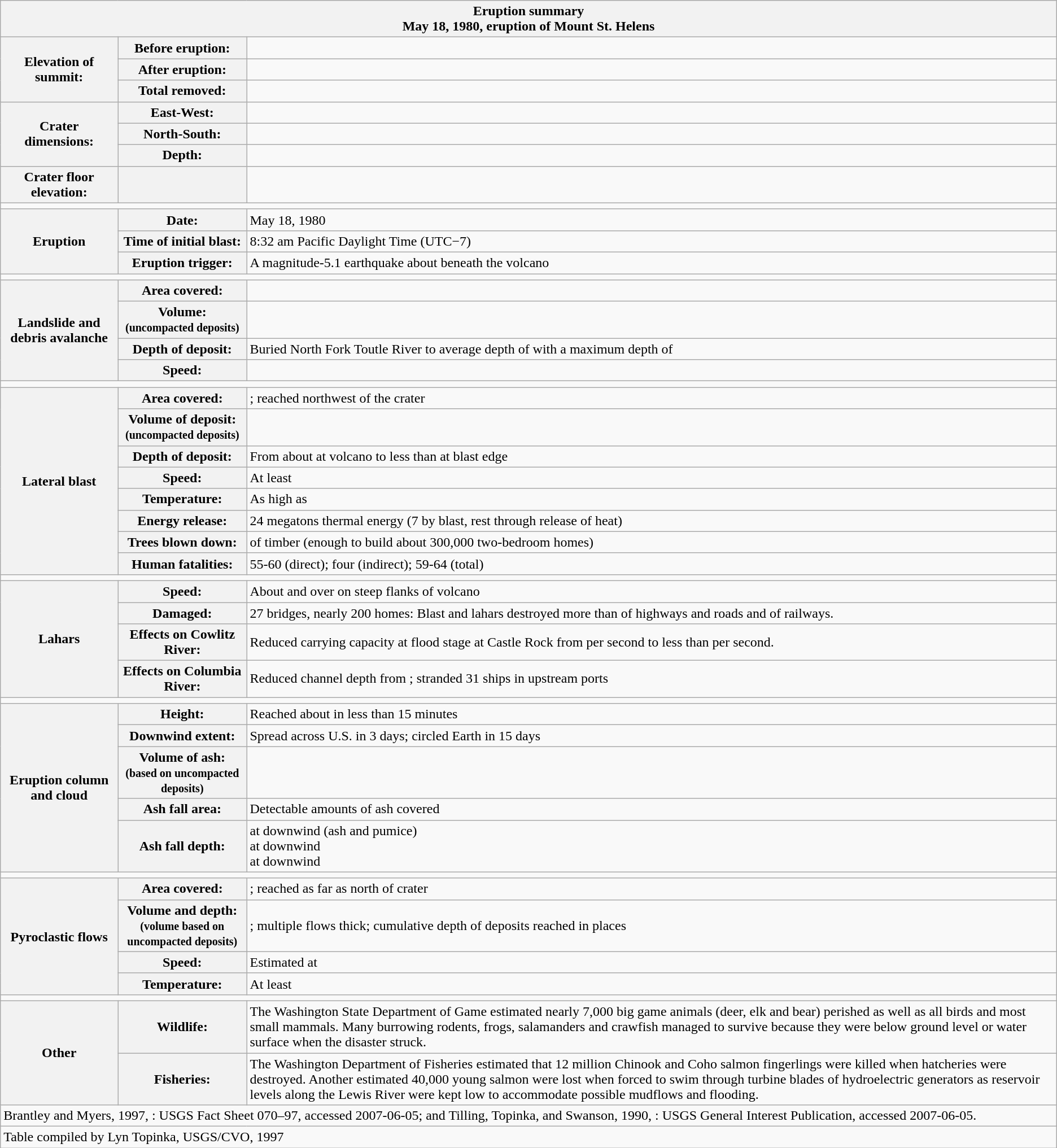<table class="wikitable">
<tr>
<th colspan=3>Eruption summary<br>May 18, 1980, eruption of Mount St. Helens</th>
</tr>
<tr>
<th rowspan=3>Elevation of summit:</th>
<th>Before eruption:</th>
<td></td>
</tr>
<tr>
<th>After eruption:</th>
<td></td>
</tr>
<tr>
<th>Total removed:</th>
<td></td>
</tr>
<tr>
<th rowspan=3>Crater dimensions:</th>
<th>East-West:</th>
<td></td>
</tr>
<tr>
<th>North-South:</th>
<td></td>
</tr>
<tr>
<th>Depth:</th>
<td></td>
</tr>
<tr>
<th>Crater floor elevation:</th>
<th></th>
<td></td>
</tr>
<tr>
<td colspan="3"></td>
</tr>
<tr>
<th rowspan=3>Eruption</th>
<th>Date:</th>
<td>May 18, 1980</td>
</tr>
<tr>
<th>Time of initial blast:</th>
<td>8:32 am Pacific Daylight Time (UTC−7)</td>
</tr>
<tr>
<th>Eruption trigger:</th>
<td>A magnitude-5.1 earthquake about  beneath the volcano</td>
</tr>
<tr>
<td colspan="3"></td>
</tr>
<tr>
<th rowspan=4>Landslide and debris avalanche</th>
<th>Area covered:</th>
<td></td>
</tr>
<tr>
<th>Volume:<br><small> (uncompacted deposits)</small></th>
<td></td>
</tr>
<tr>
<th>Depth of deposit:</th>
<td>Buried North Fork Toutle River to average depth of  with a maximum depth of </td>
</tr>
<tr>
<th>Speed:</th>
<td></td>
</tr>
<tr>
<td colspan="3"></td>
</tr>
<tr>
<th rowspan=8>Lateral blast</th>
<th>Area covered:</th>
<td>; reached  northwest of the crater</td>
</tr>
<tr>
<th>Volume of deposit:<br><small> (uncompacted deposits)</small></th>
<td></td>
</tr>
<tr>
<th>Depth of deposit:</th>
<td>From about  at volcano to less than  at blast edge</td>
</tr>
<tr>
<th>Speed:</th>
<td>At least </td>
</tr>
<tr>
<th>Temperature:</th>
<td>As high as </td>
</tr>
<tr>
<th>Energy release:</th>
<td>24 megatons thermal energy (7 by blast, rest through release of heat)</td>
</tr>
<tr>
<th>Trees blown down:</th>
<td> of timber (enough to build about 300,000 two-bedroom homes)</td>
</tr>
<tr>
<th>Human fatalities:</th>
<td>55-60 (direct); four (indirect); 59-64 (total)</td>
</tr>
<tr>
<td colspan="3"></td>
</tr>
<tr>
<th rowspan=4>Lahars</th>
<th>Speed:</th>
<td>About  and over  on steep flanks of volcano</td>
</tr>
<tr>
<th>Damaged:</th>
<td>27 bridges, nearly 200 homes: Blast and lahars destroyed more than  of highways and roads and  of railways.</td>
</tr>
<tr>
<th>Effects on Cowlitz River:</th>
<td>Reduced carrying capacity at flood stage at Castle Rock from  per second to less than  per second.</td>
</tr>
<tr>
<th>Effects on Columbia River:</th>
<td>Reduced channel depth from ; stranded 31 ships in upstream ports</td>
</tr>
<tr>
<td colspan="3"></td>
</tr>
<tr>
<th rowspan=5>Eruption column and cloud</th>
<th>Height:</th>
<td>Reached about  in less than 15 minutes</td>
</tr>
<tr>
<th>Downwind extent:</th>
<td>Spread across U.S. in 3 days; circled Earth in 15 days</td>
</tr>
<tr>
<th>Volume of ash:<br><small>(based on uncompacted deposits)</small></th>
<td></td>
</tr>
<tr>
<th>Ash fall area:</th>
<td>Detectable amounts of ash covered </td>
</tr>
<tr>
<th>Ash fall depth:</th>
<td> at  downwind (ash and pumice)<br> at  downwind<br> at  downwind</td>
</tr>
<tr>
<td colspan="3"></td>
</tr>
<tr>
<th rowspan=4>Pyroclastic flows</th>
<th>Area covered:</th>
<td>; reached as far as  north of crater</td>
</tr>
<tr>
<th>Volume and depth:<br><small>(volume based on uncompacted deposits)</small></th>
<td>; multiple flows  thick; cumulative depth of deposits reached  in places</td>
</tr>
<tr>
<th>Speed:</th>
<td>Estimated at </td>
</tr>
<tr>
<th>Temperature:</th>
<td>At least </td>
</tr>
<tr>
<td colspan="3"></td>
</tr>
<tr>
<th rowspan=2>Other</th>
<th>Wildlife:</th>
<td>The Washington State Department of Game estimated nearly 7,000 big game animals (deer, elk and bear) perished as well as all birds and most small mammals. Many burrowing rodents, frogs, salamanders and crawfish managed to survive because they were below ground level or water surface when the disaster struck.</td>
</tr>
<tr>
<th>Fisheries:</th>
<td>The Washington Department of Fisheries estimated that 12 million Chinook and Coho salmon fingerlings were killed when hatcheries were destroyed. Another estimated 40,000 young salmon were lost when forced to swim through turbine blades of hydroelectric generators as reservoir levels along the Lewis River were kept low to accommodate possible mudflows and flooding.</td>
</tr>
<tr>
<td colspan=3>Brantley and Myers, 1997, : USGS Fact Sheet 070–97, accessed 2007-06-05; and Tilling, Topinka, and Swanson, 1990, : USGS General Interest Publication, accessed 2007-06-05.</td>
</tr>
<tr>
<td colspan=3>Table compiled by Lyn Topinka, USGS/CVO, 1997</td>
</tr>
</table>
